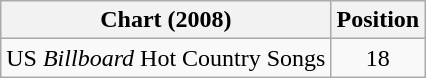<table class="wikitable sortable">
<tr>
<th>Chart (2008)</th>
<th>Position</th>
</tr>
<tr>
<td>US <em>Billboard</em> Hot Country Songs</td>
<td style="text-align:center;">18</td>
</tr>
</table>
